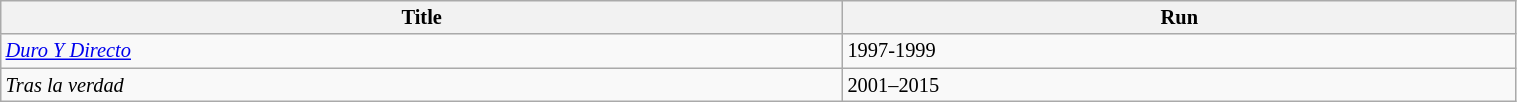<table class="wikitable sortable" style="width:80%; font-size:85%;">
<tr>
<th style="width:25%;">Title</th>
<th style="width:20%;">Run</th>
</tr>
<tr>
<td><em><a href='#'>Duro Y Directo</a></em></td>
<td>1997-1999</td>
</tr>
<tr>
<td><em>Tras la verdad</em></td>
<td>2001–2015</td>
</tr>
</table>
